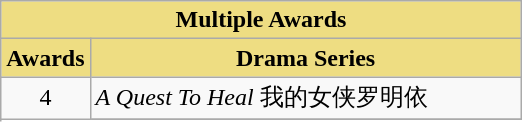<table class="wikitable plainrowheaders">
<tr>
<th colspan=2 align=center style="background:#EEDD82">Multiple Awards</th>
</tr>
<tr>
<th scope="col" style="background-color:#EEDD82 ;width:050px;">Awards</th>
<th scope="col" style="background-color:#EEDD82 ; width:280px;">Drama Series</th>
</tr>
<tr>
<td rowspan=2 scope=row style="text-align:center">4</td>
<td><em>A Quest To Heal</em> 我的女侠罗明依</td>
</tr>
<tr>
</tr>
</table>
